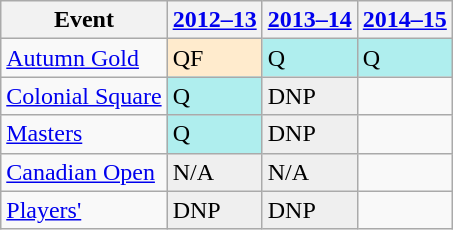<table class="wikitable" border="1">
<tr>
<th>Event</th>
<th><a href='#'>2012–13</a></th>
<th><a href='#'>2013–14</a></th>
<th><a href='#'>2014–15</a></th>
</tr>
<tr>
<td><a href='#'>Autumn Gold</a></td>
<td style="background:#ffebcd;">QF</td>
<td style="background:#afeeee;">Q</td>
<td style="background:#afeeee;">Q</td>
</tr>
<tr>
<td><a href='#'>Colonial Square</a></td>
<td style="background:#afeeee;">Q</td>
<td style="background:#EFEFEF;">DNP</td>
<td></td>
</tr>
<tr>
<td><a href='#'>Masters</a></td>
<td style="background:#afeeee;">Q</td>
<td style="background:#EFEFEF;">DNP</td>
<td></td>
</tr>
<tr>
<td><a href='#'>Canadian Open</a></td>
<td style="background:#EFEFEF;">N/A</td>
<td style="background:#EFEFEF;">N/A</td>
<td></td>
</tr>
<tr>
<td><a href='#'>Players'</a></td>
<td style="background:#EFEFEF;">DNP</td>
<td style="background:#EFEFEF;">DNP</td>
<td></td>
</tr>
</table>
